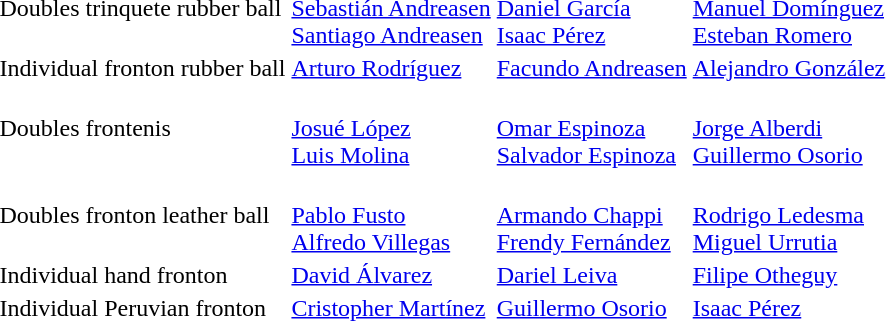<table>
<tr>
<td>Doubles trinquete rubber ball<br></td>
<td><br><a href='#'>Sebastián Andreasen</a><br><a href='#'>Santiago Andreasen</a></td>
<td><br><a href='#'>Daniel García</a><br><a href='#'>Isaac Pérez</a></td>
<td><br><a href='#'>Manuel Domínguez</a><br><a href='#'>Esteban Romero</a></td>
</tr>
<tr>
<td>Individual fronton rubber ball<br></td>
<td><a href='#'>Arturo Rodríguez</a><br></td>
<td><a href='#'>Facundo Andreasen</a><br></td>
<td><a href='#'>Alejandro González</a><br></td>
</tr>
<tr>
<td>Doubles frontenis<br></td>
<td><br><a href='#'>Josué López</a><br><a href='#'>Luis Molina</a></td>
<td><br><a href='#'>Omar Espinoza</a><br><a href='#'>Salvador Espinoza</a></td>
<td><br><a href='#'>Jorge Alberdi</a><br><a href='#'>Guillermo Osorio</a></td>
</tr>
<tr>
<td>Doubles fronton leather ball<br></td>
<td><br><a href='#'>Pablo Fusto</a><br><a href='#'>Alfredo Villegas</a></td>
<td><br><a href='#'>Armando Chappi</a><br><a href='#'>Frendy Fernández</a></td>
<td><br><a href='#'>Rodrigo Ledesma</a><br><a href='#'>Miguel Urrutia</a></td>
</tr>
<tr>
<td>Individual hand fronton<br></td>
<td><a href='#'>David Álvarez</a><br></td>
<td><a href='#'>Dariel Leiva</a><br></td>
<td><a href='#'>Filipe Otheguy</a><br></td>
</tr>
<tr>
<td>Individual Peruvian fronton<br></td>
<td><a href='#'>Cristopher Martínez</a><br></td>
<td><a href='#'>Guillermo Osorio</a><br></td>
<td><a href='#'>Isaac Pérez</a><br></td>
</tr>
</table>
